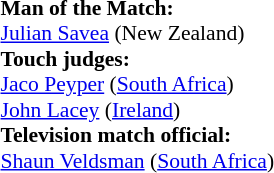<table width=100% style="font-size:90%">
<tr>
<td><br><strong>Man of the Match:</strong>
<br><a href='#'>Julian Savea</a> (New Zealand)<br><strong>Touch judges:</strong>
<br><a href='#'>Jaco Peyper</a> (<a href='#'>South Africa</a>)
<br><a href='#'>John Lacey</a> (<a href='#'>Ireland</a>)
<br><strong>Television match official:</strong>
<br><a href='#'>Shaun Veldsman</a> (<a href='#'>South Africa</a>)</td>
</tr>
</table>
